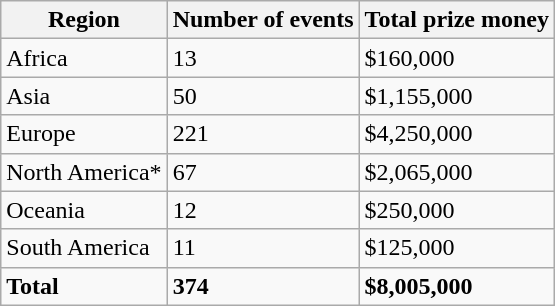<table class="wikitable">
<tr>
<th>Region</th>
<th>Number of events</th>
<th>Total prize money</th>
</tr>
<tr>
<td>Africa</td>
<td>13</td>
<td>$160,000</td>
</tr>
<tr>
<td>Asia</td>
<td>50</td>
<td>$1,155,000</td>
</tr>
<tr>
<td>Europe</td>
<td>221</td>
<td>$4,250,000</td>
</tr>
<tr>
<td>North America*</td>
<td>67</td>
<td>$2,065,000</td>
</tr>
<tr>
<td>Oceania</td>
<td>12</td>
<td>$250,000</td>
</tr>
<tr>
<td>South America</td>
<td>11</td>
<td>$125,000</td>
</tr>
<tr>
<td><strong>Total</strong></td>
<td><strong>374</strong></td>
<td><strong>$8,005,000</strong></td>
</tr>
</table>
